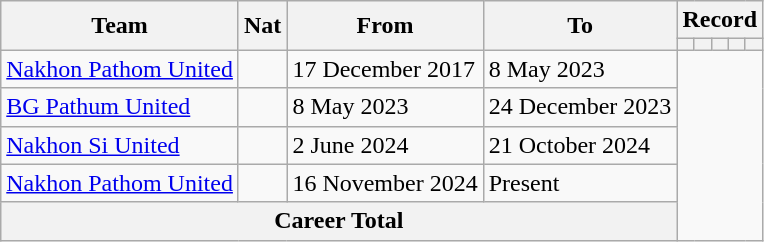<table class="wikitable" style="text-align:center">
<tr>
<th rowspan="2">Team</th>
<th rowspan="2">Nat</th>
<th rowspan="2">From</th>
<th rowspan="2">To</th>
<th colspan="5">Record</th>
</tr>
<tr>
<th></th>
<th></th>
<th></th>
<th></th>
<th></th>
</tr>
<tr>
<td align="left"><a href='#'>Nakhon Pathom United</a></td>
<td></td>
<td align="left">17 December 2017</td>
<td align="left">8 May 2023<br></td>
</tr>
<tr>
<td align="left"><a href='#'>BG Pathum United</a></td>
<td></td>
<td align="left">8 May 2023</td>
<td align="left">24 December 2023<br></td>
</tr>
<tr>
<td align="left"><a href='#'>Nakhon Si United</a></td>
<td></td>
<td align="left">2 June 2024</td>
<td align="left">21 October 2024<br></td>
</tr>
<tr>
<td align="left"><a href='#'>Nakhon Pathom United</a></td>
<td></td>
<td align="left">16 November 2024</td>
<td align="left">Present<br></td>
</tr>
<tr>
<th colspan="4">Career Total<br></th>
</tr>
</table>
